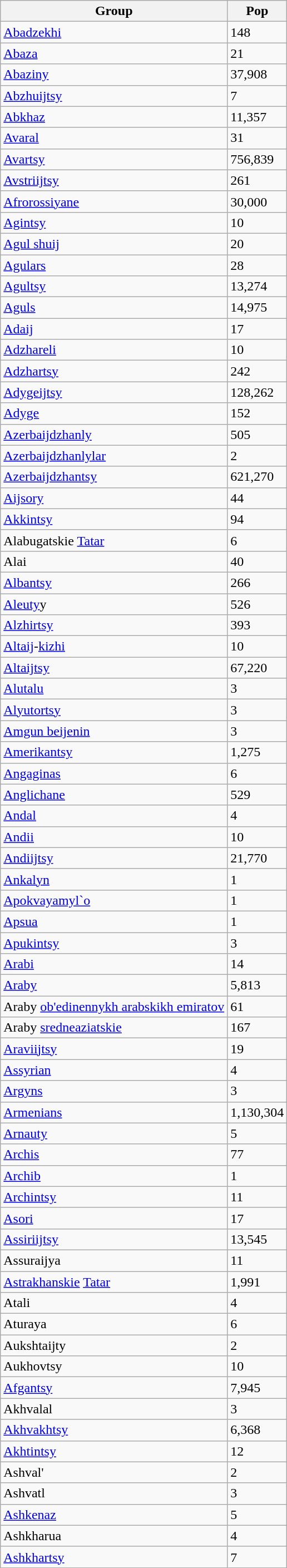<table class = "wikitable sortable">
<tr>
<th>Group</th>
<th>Pop</th>
</tr>
<tr>
<td><a href='#'>Abadzekhi</a></td>
<td>148</td>
</tr>
<tr>
<td><a href='#'>Abaza</a></td>
<td>21</td>
</tr>
<tr>
<td><a href='#'>Abaziny</a></td>
<td>37,908</td>
</tr>
<tr>
<td><a href='#'>Abzhuijtsy</a></td>
<td>7</td>
</tr>
<tr>
<td><a href='#'>Abkhaz</a></td>
<td>11,357</td>
</tr>
<tr>
<td><a href='#'>Avaral</a></td>
<td>31</td>
</tr>
<tr>
<td><a href='#'>Avartsy</a></td>
<td>756,839</td>
</tr>
<tr>
<td><a href='#'>Avstriijtsy</a></td>
<td>261</td>
</tr>
<tr>
<td><a href='#'>Afrorossiyane</a></td>
<td>30,000</td>
</tr>
<tr>
<td><a href='#'>Agintsy</a></td>
<td>10</td>
</tr>
<tr>
<td><a href='#'>Agul shuij</a></td>
<td>20</td>
</tr>
<tr>
<td><a href='#'>Agulars</a></td>
<td>28</td>
</tr>
<tr>
<td><a href='#'>Agultsy</a></td>
<td>13,274</td>
</tr>
<tr>
<td><a href='#'>Aguls</a></td>
<td>14,975</td>
</tr>
<tr>
<td><a href='#'>Adaij</a></td>
<td>17</td>
</tr>
<tr>
<td><a href='#'>Adzhareli</a></td>
<td>10</td>
</tr>
<tr>
<td><a href='#'>Adzhartsy</a></td>
<td>242</td>
</tr>
<tr>
<td><a href='#'>Adygeijtsy</a></td>
<td>128,262</td>
</tr>
<tr>
<td><a href='#'>Adyge</a></td>
<td>152</td>
</tr>
<tr>
<td><a href='#'>Azerbaijdzhanly</a></td>
<td>505</td>
</tr>
<tr>
<td><a href='#'>Azerbaijdzhanlylar</a></td>
<td>2</td>
</tr>
<tr>
<td><a href='#'>Azerbaijdzhantsy</a></td>
<td>621,270</td>
</tr>
<tr>
<td><a href='#'>Aijsory</a></td>
<td>44</td>
</tr>
<tr>
<td><a href='#'>Akkintsy</a></td>
<td>94</td>
</tr>
<tr>
<td>Alabugatskie <a href='#'>Tatar</a></td>
<td>6</td>
</tr>
<tr>
<td>Alai</td>
<td>40</td>
</tr>
<tr>
<td><a href='#'>Albantsy</a></td>
<td>266</td>
</tr>
<tr>
<td><a href='#'>Aleuty</a>y</td>
<td>526</td>
</tr>
<tr>
<td><a href='#'>Alzhirtsy</a></td>
<td>393</td>
</tr>
<tr>
<td><a href='#'>Altaij</a>-<a href='#'>kizhi</a></td>
<td>10</td>
</tr>
<tr>
<td><a href='#'>Altaijtsy</a></td>
<td>67,220</td>
</tr>
<tr>
<td><a href='#'>Alutalu</a></td>
<td>3</td>
</tr>
<tr>
<td><a href='#'>Alyutortsy</a></td>
<td>3</td>
</tr>
<tr>
<td><a href='#'>Amgun beijenin</a></td>
<td>3</td>
</tr>
<tr>
<td><a href='#'>Amerikantsy</a></td>
<td>1,275</td>
</tr>
<tr>
<td><a href='#'>Angaginas</a></td>
<td>6</td>
</tr>
<tr>
<td><a href='#'>Anglichane</a></td>
<td>529</td>
</tr>
<tr>
<td><a href='#'>Andal</a></td>
<td>4</td>
</tr>
<tr>
<td><a href='#'>Andii</a></td>
<td>10</td>
</tr>
<tr>
<td><a href='#'>Andiijtsy</a></td>
<td>21,770</td>
</tr>
<tr>
<td><a href='#'>Ankalyn</a></td>
<td>1</td>
</tr>
<tr>
<td><a href='#'>Apokvayamyl`o</a></td>
<td>1</td>
</tr>
<tr>
<td><a href='#'>Apsua</a></td>
<td>1</td>
</tr>
<tr>
<td><a href='#'>Apukintsy</a></td>
<td>3</td>
</tr>
<tr>
<td><a href='#'>Arabi</a></td>
<td>14</td>
</tr>
<tr>
<td><a href='#'>Araby</a></td>
<td>5,813</td>
</tr>
<tr>
<td>Araby <a href='#'>ob'edinennykh arabskikh emiratov</a></td>
<td>61</td>
</tr>
<tr>
<td>Araby <a href='#'>sredneaziatskie</a></td>
<td>167</td>
</tr>
<tr>
<td><a href='#'>Araviijtsy</a></td>
<td>19</td>
</tr>
<tr>
<td><a href='#'>Assyrian</a></td>
<td>4</td>
</tr>
<tr>
<td><a href='#'>Argyns</a></td>
<td>3</td>
</tr>
<tr>
<td><a href='#'>Armenians</a></td>
<td>1,130,304</td>
</tr>
<tr>
<td><a href='#'>Arnauty</a></td>
<td>5</td>
</tr>
<tr>
<td><a href='#'>Archis</a></td>
<td>77</td>
</tr>
<tr>
<td><a href='#'>Archib</a></td>
<td>1</td>
</tr>
<tr>
<td><a href='#'>Archintsy</a></td>
<td>11</td>
</tr>
<tr>
<td><a href='#'>Asori</a></td>
<td>17</td>
</tr>
<tr>
<td><a href='#'>Assiriijtsy</a></td>
<td>13,545</td>
</tr>
<tr>
<td>Assuraijya</td>
<td>11</td>
</tr>
<tr>
<td><a href='#'>Astrakhanskie</a> <a href='#'>Tatar</a></td>
<td>1,991</td>
</tr>
<tr>
<td>Atali</td>
<td>4</td>
</tr>
<tr>
<td>Aturaya</td>
<td>6</td>
</tr>
<tr>
<td>Aukshtaijty</td>
<td>2</td>
</tr>
<tr>
<td>Aukhovtsy</td>
<td>10</td>
</tr>
<tr>
<td><a href='#'>Afgantsy</a></td>
<td>7,945</td>
</tr>
<tr>
<td>Akhvalal</td>
<td>3</td>
</tr>
<tr>
<td><a href='#'>Akhvakhtsy</a></td>
<td>6,368</td>
</tr>
<tr>
<td><a href='#'>Akhtintsy</a></td>
<td>12</td>
</tr>
<tr>
<td>Ashval'</td>
<td>2</td>
</tr>
<tr>
<td>Ashvatl</td>
<td>3</td>
</tr>
<tr>
<td><a href='#'>Ashkenaz</a></td>
<td>5</td>
</tr>
<tr>
<td>Ashkharua</td>
<td>4</td>
</tr>
<tr>
<td><a href='#'>Ashkhartsy</a></td>
<td>7</td>
</tr>
</table>
